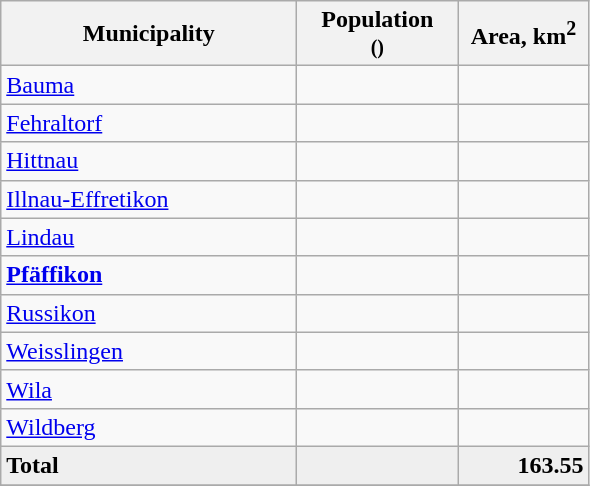<table class="wikitable">
<tr>
<th width="190">Municipality</th>
<th width="100">Population<br><small>()</small></th>
<th width="80">Area, km<sup>2</sup></th>
</tr>
<tr>
<td><a href='#'>Bauma</a></td>
<td align="center"></td>
<td align="right"></td>
</tr>
<tr>
<td><a href='#'>Fehraltorf</a></td>
<td align="center"></td>
<td align="right"></td>
</tr>
<tr>
<td><a href='#'>Hittnau</a></td>
<td align="center"></td>
<td align="right"></td>
</tr>
<tr>
<td><a href='#'>Illnau-Effretikon</a></td>
<td align="center"></td>
<td align="right"></td>
</tr>
<tr>
<td><a href='#'>Lindau</a></td>
<td align="center"></td>
<td align="right"></td>
</tr>
<tr>
<td><strong><a href='#'>Pfäffikon</a></strong></td>
<td align="center"></td>
<td align="right"></td>
</tr>
<tr>
<td><a href='#'>Russikon</a></td>
<td align="center"></td>
<td align="right"></td>
</tr>
<tr>
<td><a href='#'>Weisslingen</a></td>
<td align="center"></td>
<td align="right"></td>
</tr>
<tr>
<td><a href='#'>Wila</a></td>
<td align="center"></td>
<td align="right"></td>
</tr>
<tr>
<td><a href='#'>Wildberg</a></td>
<td align="center"></td>
<td align="right"></td>
</tr>
<tr style="background-color:#EFEFEF;">
<td align="left"><strong>Total</strong></td>
<td align="center"><strong></strong></td>
<td align="right"><strong>163.55</strong></td>
</tr>
<tr>
</tr>
</table>
